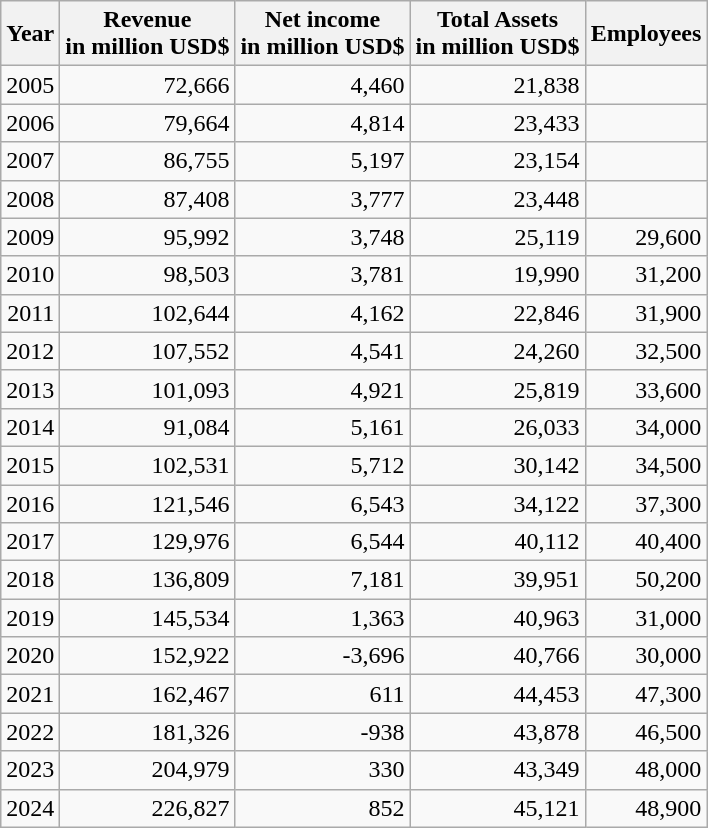<table class="wikitable float-left" style="text-align: right;">
<tr>
<th>Year</th>
<th>Revenue<br>in million USD$</th>
<th>Net income<br>in million USD$</th>
<th>Total Assets<br>in million USD$</th>
<th>Employees</th>
</tr>
<tr>
<td>2005</td>
<td>72,666</td>
<td>4,460</td>
<td>21,838</td>
<td></td>
</tr>
<tr>
<td>2006</td>
<td>79,664</td>
<td>4,814</td>
<td>23,433</td>
<td></td>
</tr>
<tr>
<td>2007</td>
<td>86,755</td>
<td>5,197</td>
<td>23,154</td>
<td></td>
</tr>
<tr>
<td>2008</td>
<td>87,408</td>
<td>3,777</td>
<td>23,448</td>
<td></td>
</tr>
<tr>
<td>2009</td>
<td>95,992</td>
<td>3,748</td>
<td>25,119</td>
<td>29,600</td>
</tr>
<tr>
<td>2010</td>
<td>98,503</td>
<td>3,781</td>
<td>19,990</td>
<td>31,200</td>
</tr>
<tr>
<td>2011</td>
<td>102,644</td>
<td>4,162</td>
<td>22,846</td>
<td>31,900</td>
</tr>
<tr>
<td>2012</td>
<td>107,552</td>
<td>4,541</td>
<td>24,260</td>
<td>32,500</td>
</tr>
<tr>
<td>2013</td>
<td>101,093</td>
<td>4,921</td>
<td>25,819</td>
<td>33,600</td>
</tr>
<tr>
<td>2014</td>
<td>91,084</td>
<td>5,161</td>
<td>26,033</td>
<td>34,000</td>
</tr>
<tr>
<td>2015</td>
<td>102,531</td>
<td>5,712</td>
<td>30,142</td>
<td>34,500</td>
</tr>
<tr>
<td>2016</td>
<td>121,546</td>
<td>6,543</td>
<td>34,122</td>
<td>37,300</td>
</tr>
<tr>
<td>2017</td>
<td>129,976</td>
<td>6,544</td>
<td>40,112</td>
<td>40,400</td>
</tr>
<tr>
<td>2018</td>
<td>136,809</td>
<td>7,181</td>
<td>39,951</td>
<td>50,200</td>
</tr>
<tr>
<td>2019</td>
<td>145,534</td>
<td>1,363</td>
<td>40,963</td>
<td>31,000</td>
</tr>
<tr>
<td>2020</td>
<td>152,922</td>
<td>-3,696</td>
<td>40,766</td>
<td>30,000</td>
</tr>
<tr>
<td>2021</td>
<td>162,467</td>
<td>611</td>
<td>44,453</td>
<td>47,300</td>
</tr>
<tr>
<td>2022</td>
<td>181,326</td>
<td>-938</td>
<td>43,878</td>
<td>46,500</td>
</tr>
<tr>
<td>2023</td>
<td>204,979</td>
<td>330</td>
<td>43,349</td>
<td>48,000</td>
</tr>
<tr>
<td>2024</td>
<td>226,827</td>
<td>852</td>
<td>45,121</td>
<td>48,900</td>
</tr>
</table>
